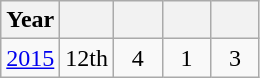<table class="wikitable" style="text-align: center;">
<tr>
<th>Year</th>
<th></th>
<th width=25px></th>
<th width=25px></th>
<th width=25px></th>
</tr>
<tr>
<td> <a href='#'>2015</a></td>
<td>12th</td>
<td>4</td>
<td>1</td>
<td>3</td>
</tr>
</table>
